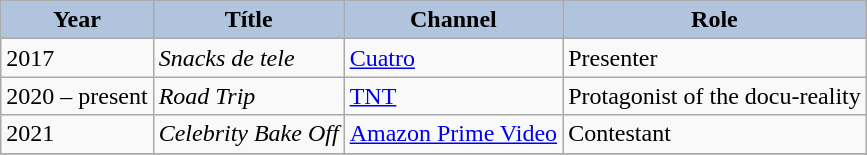<table class="wikitable">
<tr>
<th style="background: #B0C4DE;">Year</th>
<th style="background: #B0C4DE;">Títle</th>
<th style="background: #B0C4DE;">Channel</th>
<th style="background: #B0C4DE;">Role</th>
</tr>
<tr>
<td>2017</td>
<td><em>Snacks de tele</em></td>
<td><a href='#'>Cuatro</a></td>
<td>Presenter</td>
</tr>
<tr>
<td>2020 – present</td>
<td><em>Road Trip</em></td>
<td><a href='#'>TNT</a></td>
<td>Protagonist of the docu-reality</td>
</tr>
<tr>
<td>2021</td>
<td><em>Celebrity Bake Off</em></td>
<td><a href='#'>Amazon Prime Video</a></td>
<td>Contestant</td>
</tr>
<tr>
</tr>
</table>
